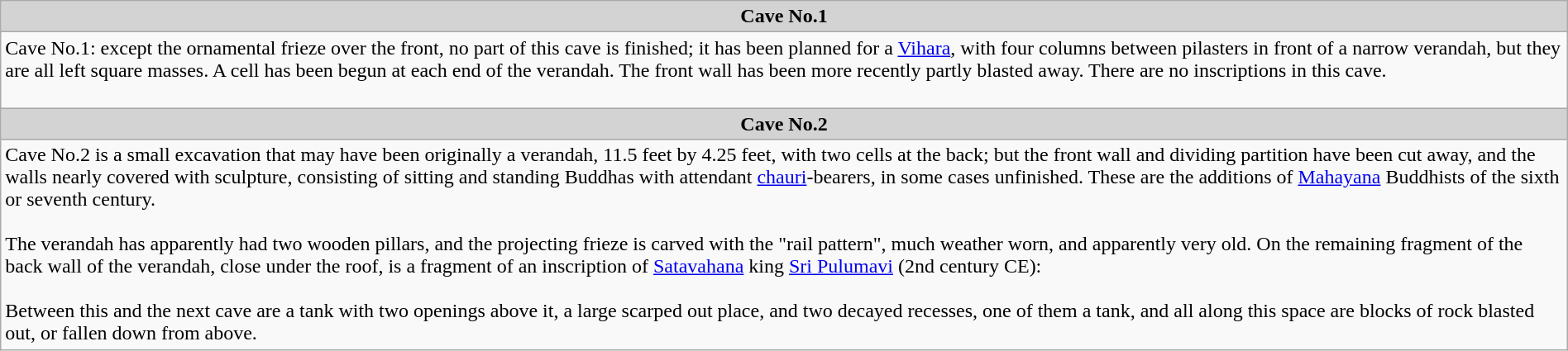<table class="wikitable" style="margin:0 auto;"  align="center"  colspan="2" cellpadding="3" style="font-size: 80%; width: 100%;">
<tr>
<td align=center colspan=2 style="background:#D3D3D3; font-size: 100%;"><strong>Cave No.1</strong></td>
</tr>
<tr>
<td>Cave No.1: except the ornamental frieze over the front, no part of this cave is finished; it has been planned for a <a href='#'>Vihara</a>, with four columns between pilasters in front of a narrow verandah, but they are all left square masses. A cell has been begun at each end of the verandah. The front wall has been more recently partly blasted away. There are no inscriptions in this cave.<br><br></td>
</tr>
<tr>
<td align=center colspan=2 style="background:#D3D3D3; font-size: 100%;"><strong>Cave No.2</strong></td>
</tr>
<tr>
<td>Cave No.2 is a small excavation that may have been originally a verandah, 11.5 feet by 4.25 feet, with two cells at the back; but the front wall and dividing partition have been cut away, and the walls nearly covered with sculpture, consisting of sitting and standing Buddhas with attendant <a href='#'>chauri</a>-bearers, in some cases unfinished. These are the additions of <a href='#'>Mahayana</a> Buddhists of the sixth or seventh century.<br><br>The verandah has apparently had two wooden pillars, and the projecting frieze is carved with the "rail pattern", much weather worn, and apparently very old. On the remaining 
fragment of the back wall of the verandah, close under the roof, is a fragment of an inscription of <a href='#'>Satavahana</a> king <a href='#'>Sri Pulumavi</a> (2nd century CE):<br><br>Between this and the next cave are a tank with two openings above it, a large scarped out place, and two decayed recesses, one of them a tank, and all along this space are blocks of rock blasted out, or fallen down from above.<br>
</td>
</tr>
</table>
